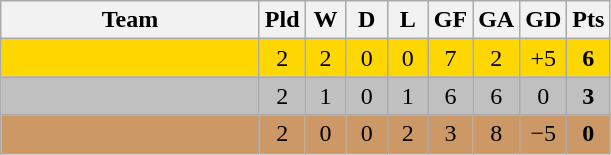<table class="wikitable" style="text-align:center">
<tr>
<th width=165>Team</th>
<th width=20>Pld</th>
<th width=20>W</th>
<th width=20>D</th>
<th width=20>L</th>
<th width=20>GF</th>
<th width=20>GA</th>
<th width=20>GD</th>
<th width=20>Pts</th>
</tr>
<tr bgcolor=gold>
<td align="left"></td>
<td>2</td>
<td>2</td>
<td>0</td>
<td>0</td>
<td>7</td>
<td>2</td>
<td>+5</td>
<td><strong>6</strong></td>
</tr>
<tr bgcolor=silver>
<td align="left"></td>
<td>2</td>
<td>1</td>
<td>0</td>
<td>1</td>
<td>6</td>
<td>6</td>
<td>0</td>
<td><strong>3</strong></td>
</tr>
<tr bgcolor=#cc9966>
<td align="left"></td>
<td>2</td>
<td>0</td>
<td>0</td>
<td>2</td>
<td>3</td>
<td>8</td>
<td>−5</td>
<td><strong>0</strong></td>
</tr>
</table>
